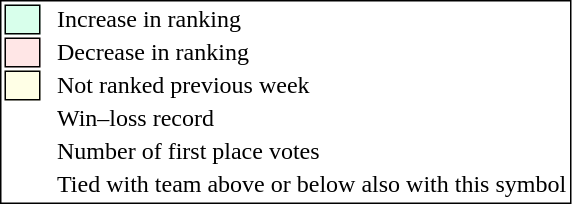<table style="border:1px solid black;">
<tr>
<td style="background:#D8FFEB; width:20px; border:1px solid black;"></td>
<td> </td>
<td>Increase in ranking</td>
</tr>
<tr>
<td style="background:#FFE6E6; width:20px; border:1px solid black;"></td>
<td> </td>
<td>Decrease in ranking</td>
</tr>
<tr>
<td style="background:#FFFFE6; width:20px; border:1px solid black;"></td>
<td> </td>
<td>Not ranked previous week</td>
</tr>
<tr>
<td></td>
<td> </td>
<td>Win–loss record</td>
</tr>
<tr>
<td></td>
<td> </td>
<td>Number of first place votes</td>
</tr>
<tr>
<td></td>
<td></td>
<td>Tied with team above or below also with this symbol</td>
</tr>
</table>
